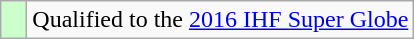<table class="wikitable">
<tr>
<td width=10px bgcolor="#ccffcc"></td>
<td>Qualified to the <a href='#'>2016 IHF Super Globe</a></td>
</tr>
</table>
